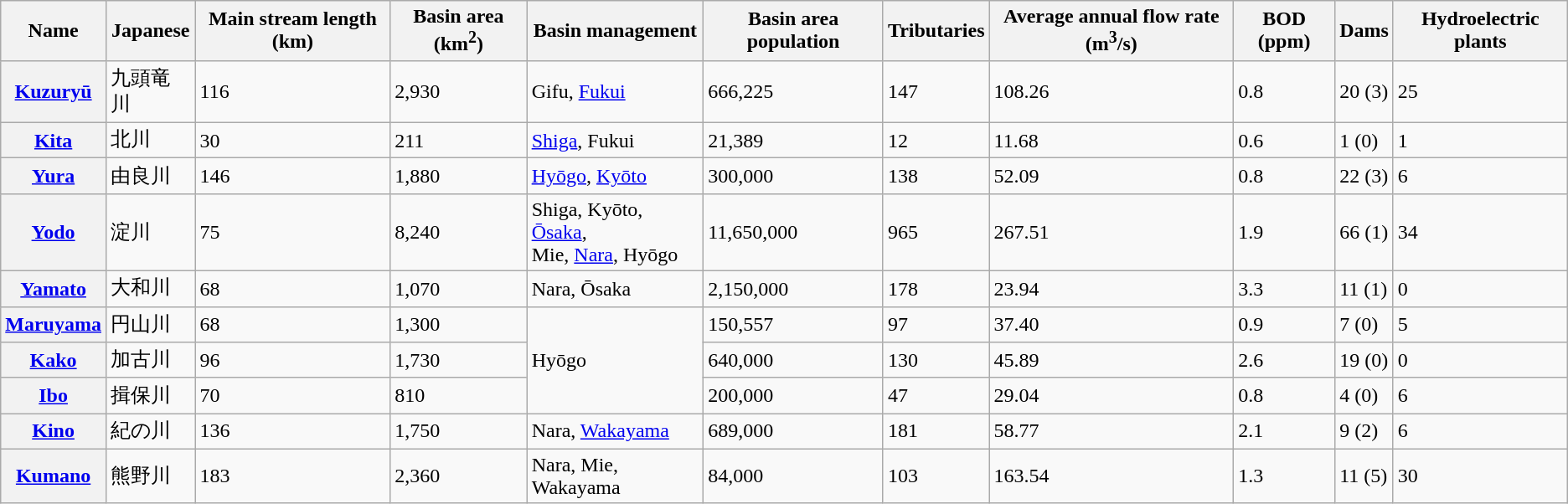<table class="wikitable">
<tr>
<th>Name</th>
<th>Japanese</th>
<th>Main stream length (km)</th>
<th>Basin area (km<sup>2</sup>)</th>
<th>Basin management</th>
<th>Basin area population</th>
<th>Tributaries</th>
<th>Average annual flow rate (m<sup>3</sup>/s)</th>
<th>BOD (ppm)</th>
<th>Dams</th>
<th>Hydroelectric plants</th>
</tr>
<tr>
<th><a href='#'>Kuzuryū</a></th>
<td>九頭竜川</td>
<td>116</td>
<td>2,930</td>
<td>Gifu, <a href='#'>Fukui</a></td>
<td>666,225</td>
<td>147</td>
<td>108.26</td>
<td>0.8</td>
<td>20 (3)</td>
<td>25</td>
</tr>
<tr>
<th><a href='#'>Kita</a></th>
<td>北川</td>
<td>30</td>
<td>211</td>
<td><a href='#'>Shiga</a>, Fukui</td>
<td>21,389</td>
<td>12</td>
<td>11.68</td>
<td>0.6</td>
<td>1 (0)</td>
<td>1</td>
</tr>
<tr>
<th><a href='#'>Yura</a></th>
<td>由良川</td>
<td>146</td>
<td>1,880</td>
<td><a href='#'>Hyōgo</a>, <a href='#'>Kyōto</a></td>
<td>300,000</td>
<td>138</td>
<td>52.09</td>
<td>0.8</td>
<td>22 (3)</td>
<td>6</td>
</tr>
<tr>
<th><a href='#'>Yodo</a></th>
<td>淀川</td>
<td>75</td>
<td>8,240</td>
<td>Shiga, Kyōto, <a href='#'>Ōsaka</a>,<br>Mie, <a href='#'>Nara</a>, Hyōgo</td>
<td>11,650,000</td>
<td>965</td>
<td>267.51</td>
<td>1.9</td>
<td>66 (1)</td>
<td>34</td>
</tr>
<tr>
<th><a href='#'>Yamato</a></th>
<td>大和川</td>
<td>68</td>
<td>1,070</td>
<td>Nara, Ōsaka</td>
<td>2,150,000</td>
<td>178</td>
<td>23.94</td>
<td>3.3</td>
<td>11 (1)</td>
<td>0</td>
</tr>
<tr>
<th><a href='#'>Maruyama</a></th>
<td>円山川</td>
<td>68</td>
<td>1,300</td>
<td rowspan="3">Hyōgo</td>
<td>150,557</td>
<td>97</td>
<td>37.40</td>
<td>0.9</td>
<td>7 (0)</td>
<td>5</td>
</tr>
<tr>
<th><a href='#'>Kako</a></th>
<td>加古川</td>
<td>96</td>
<td>1,730</td>
<td>640,000</td>
<td>130</td>
<td>45.89</td>
<td>2.6</td>
<td>19 (0)</td>
<td>0</td>
</tr>
<tr>
<th><a href='#'>Ibo</a></th>
<td>揖保川</td>
<td>70</td>
<td>810</td>
<td>200,000</td>
<td>47</td>
<td>29.04</td>
<td>0.8</td>
<td>4 (0)</td>
<td>6</td>
</tr>
<tr>
<th><a href='#'>Kino</a></th>
<td>紀の川</td>
<td>136</td>
<td>1,750</td>
<td>Nara, <a href='#'>Wakayama</a></td>
<td>689,000</td>
<td>181</td>
<td>58.77</td>
<td>2.1</td>
<td>9 (2)</td>
<td>6</td>
</tr>
<tr>
<th><a href='#'>Kumano</a></th>
<td>熊野川</td>
<td>183</td>
<td>2,360</td>
<td>Nara, Mie, Wakayama</td>
<td>84,000</td>
<td>103</td>
<td>163.54</td>
<td>1.3</td>
<td>11 (5)</td>
<td>30</td>
</tr>
</table>
